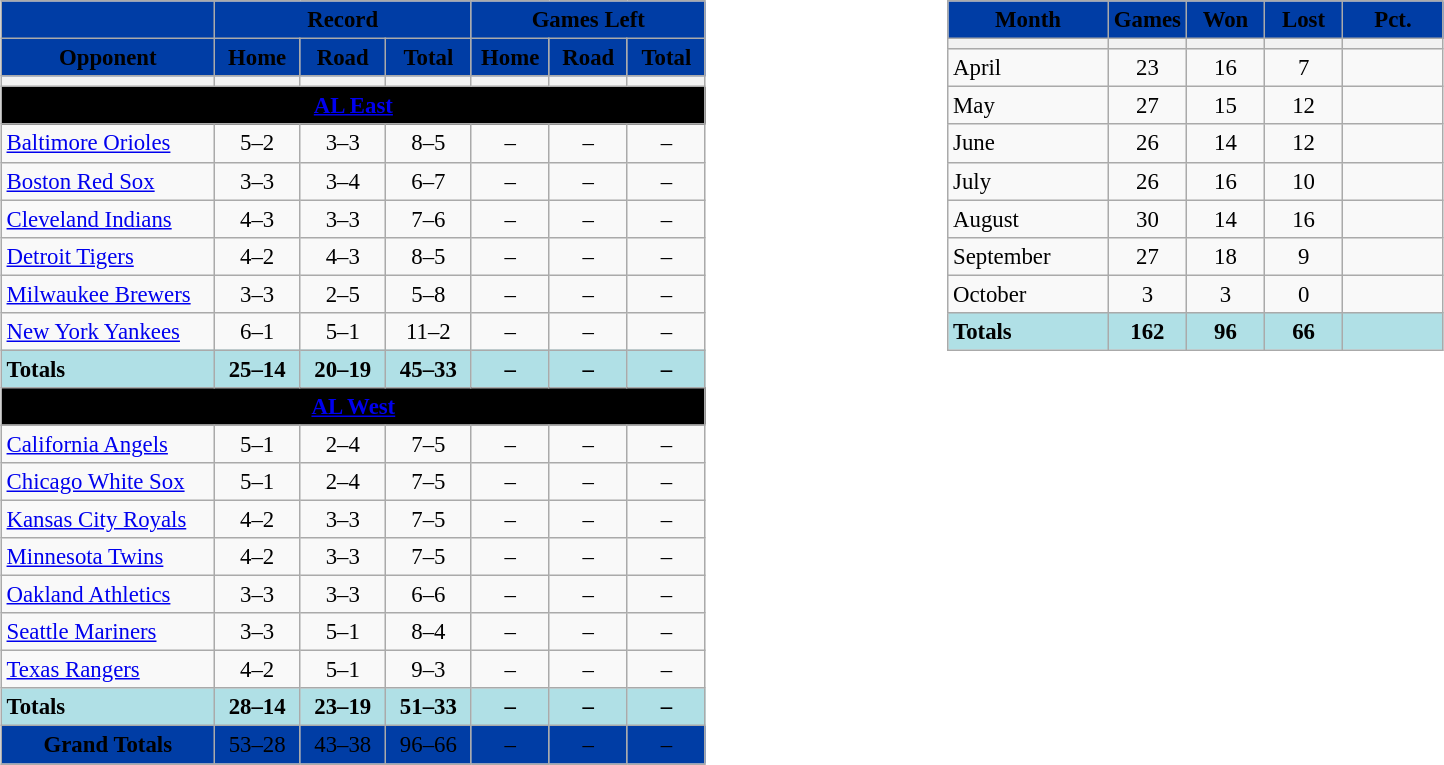<table style="width:100%;">
<tr>
<td style="width:50%; vertical-align:top;"><br><table class="wikitable" style="font-size: 95%; text-align: center;">
<tr>
<th style="background:#003DA5;" color:white;"></th>
<th colspan=3 style=background:#003DA5; color:white;"><span>Record</span></th>
<th colspan=3 style=background:#003DA5; color:white;"><span>Games Left</span></th>
</tr>
<tr>
<th ! style="background:#003DA5;" color:white;"><span>Opponent</span></th>
<th ! style="background:#003DA5;" color:white;"><span>Home</span></th>
<th ! style="background:#003DA5;" color:white;"><span>Road</span></th>
<th ! style="background:#003DA5;" color:white;"><span>Total</span></th>
<th ! style="background:#003DA5;" color:white;"><span>Home</span></th>
<th ! style="background:#003DA5;" color:white;"><span>Road</span></th>
<th ! style="background:#003DA5;" color:white;"><span>Total</span></th>
</tr>
<tr>
<th width=135></th>
<th width=50></th>
<th width=50></th>
<th width=50></th>
<th width=45></th>
<th width=45></th>
<th width=45></th>
</tr>
<tr>
<td colspan="11"  style="text-align:center; background:black;" color:white;><strong><a href='#'><span>AL East</span></a></strong></td>
</tr>
<tr>
<td style="text-align:left;"><a href='#'>Baltimore Orioles</a></td>
<td>5–2</td>
<td>3–3</td>
<td>8–5</td>
<td>–</td>
<td>–</td>
<td>–</td>
</tr>
<tr>
<td style="text-align:left;"><a href='#'>Boston Red Sox</a></td>
<td>3–3</td>
<td>3–4</td>
<td>6–7</td>
<td>–</td>
<td>–</td>
<td>–</td>
</tr>
<tr>
<td style="text-align:left;"><a href='#'>Cleveland Indians</a></td>
<td>4–3</td>
<td>3–3</td>
<td>7–6</td>
<td>–</td>
<td>–</td>
<td>–</td>
</tr>
<tr>
<td style="text-align:left;"><a href='#'>Detroit Tigers</a></td>
<td>4–2</td>
<td>4–3</td>
<td>8–5</td>
<td>–</td>
<td>–</td>
<td>–</td>
</tr>
<tr>
<td style="text-align:left;"><a href='#'>Milwaukee Brewers</a></td>
<td>3–3</td>
<td>2–5</td>
<td>5–8</td>
<td>–</td>
<td>–</td>
<td>–</td>
</tr>
<tr>
<td style="text-align:left;"><a href='#'>New York Yankees</a></td>
<td>6–1</td>
<td>5–1</td>
<td>11–2</td>
<td>–</td>
<td>–</td>
<td>–</td>
</tr>
<tr style="font-weight:bold; background:powderblue;">
<td style="text-align:left;">Totals</td>
<td>25–14</td>
<td>20–19</td>
<td>45–33</td>
<td>–</td>
<td>–</td>
<td>–</td>
</tr>
<tr>
<td colspan="11"  style="text-align:center; background:black;" color:white;><strong><a href='#'><span>AL West</span></a></strong></td>
</tr>
<tr>
<td style="text-align:left;"><a href='#'>California Angels</a></td>
<td>5–1</td>
<td>2–4</td>
<td>7–5</td>
<td>–</td>
<td>–</td>
<td>–</td>
</tr>
<tr>
<td style="text-align:left;"><a href='#'>Chicago White Sox</a></td>
<td>5–1</td>
<td>2–4</td>
<td>7–5</td>
<td>–</td>
<td>–</td>
<td>–</td>
</tr>
<tr>
<td style="text-align:left;"><a href='#'>Kansas City Royals</a></td>
<td>4–2</td>
<td>3–3</td>
<td>7–5</td>
<td>–</td>
<td>–</td>
<td>–</td>
</tr>
<tr>
<td style="text-align:left;"><a href='#'>Minnesota Twins</a></td>
<td>4–2</td>
<td>3–3</td>
<td>7–5</td>
<td>–</td>
<td>–</td>
<td>–</td>
</tr>
<tr>
<td style="text-align:left;"><a href='#'>Oakland Athletics</a></td>
<td>3–3</td>
<td>3–3</td>
<td>6–6</td>
<td>–</td>
<td>–</td>
<td>–</td>
</tr>
<tr>
<td style="text-align:left;"><a href='#'>Seattle Mariners</a></td>
<td>3–3</td>
<td>5–1</td>
<td>8–4</td>
<td>–</td>
<td>–</td>
<td>–</td>
</tr>
<tr>
<td style="text-align:left;"><a href='#'>Texas Rangers</a></td>
<td>4–2</td>
<td>5–1</td>
<td>9–3</td>
<td>–</td>
<td>–</td>
<td>–</td>
</tr>
<tr style="font-weight:bold; background:powderblue;">
<td style="text-align:left;">Totals</td>
<td>28–14</td>
<td>23–19</td>
<td>51–33</td>
<td>–</td>
<td>–</td>
<td>–</td>
</tr>
<tr style=background:#003DA5; color:white;">
<td><span><strong>Grand Totals</strong></span></td>
<td><span>53–28</span></td>
<td><span>43–38</span></td>
<td><span>96–66</span></td>
<td><span>–</span></td>
<td><span>–</span></td>
<td><span>–</span></td>
</tr>
</table>
</td>
<td style="width:50%; vertical-align:top;"><br><table class="wikitable" style="font-size: 95%; text-align: center;">
<tr>
<th style="background:#003DA5;" color:white;"><span>Month</span></th>
<th style="background:#003DA5;" color:white;"><span>Games</span></th>
<th style="background:#003DA5;" color:white;"><span>Won</span></th>
<th style="background:#003DA5;" color:white;"><span>Lost</span></th>
<th style="background:#003DA5;" color:white;"><span>Pct.</span></th>
</tr>
<tr>
<th style="width:100px;"></th>
<th width="45"></th>
<th width="45"></th>
<th width="45"></th>
<th width="60"></th>
</tr>
<tr>
<td style="text-align:left;">April</td>
<td>23</td>
<td>16</td>
<td>7</td>
<td></td>
</tr>
<tr>
<td style="text-align:left;">May</td>
<td>27</td>
<td>15</td>
<td>12</td>
<td></td>
</tr>
<tr>
<td style="text-align:left;">June</td>
<td>26</td>
<td>14</td>
<td>12</td>
<td></td>
</tr>
<tr>
<td style="text-align:left;">July</td>
<td>26</td>
<td>16</td>
<td>10</td>
<td></td>
</tr>
<tr>
<td style="text-align:left;">August</td>
<td>30</td>
<td>14</td>
<td>16</td>
<td></td>
</tr>
<tr>
<td style="text-align:left;">September</td>
<td>27</td>
<td>18</td>
<td>9</td>
<td></td>
</tr>
<tr>
<td style="text-align:left;">October</td>
<td>3</td>
<td>3</td>
<td>0</td>
<td></td>
</tr>
<tr style="font-weight:bold; background:powderblue;">
<td style="text-align:left;">Totals</td>
<td>162</td>
<td>96</td>
<td>66</td>
<td></td>
</tr>
</table>
</td>
</tr>
</table>
